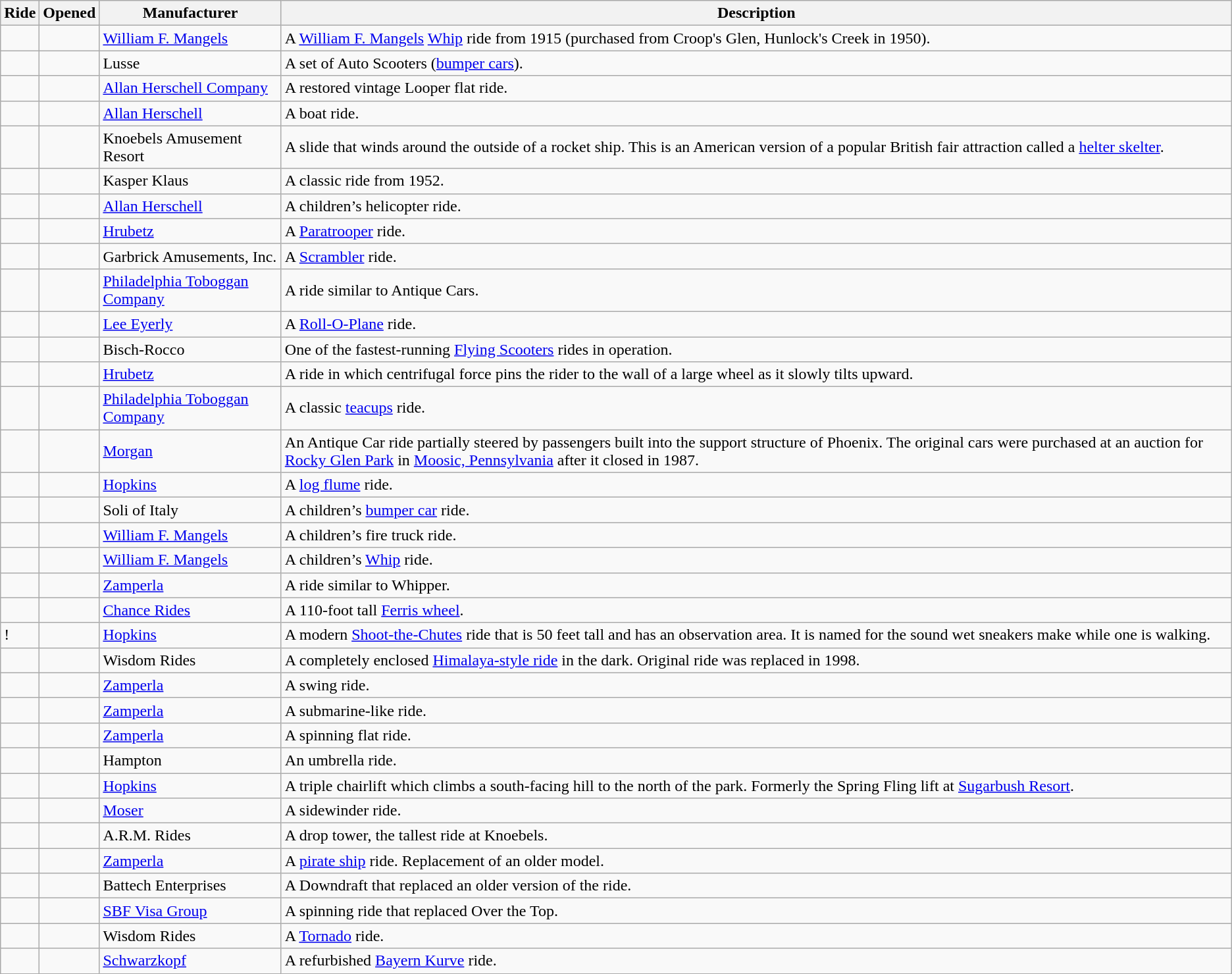<table class="wikitable sortable">
<tr>
<th>Ride</th>
<th>Opened</th>
<th>Manufacturer</th>
<th>Description</th>
</tr>
<tr>
<td></td>
<td></td>
<td><a href='#'>William F. Mangels</a></td>
<td>A <a href='#'>William F. Mangels</a> <a href='#'>Whip</a> ride from 1915 (purchased from Croop's Glen, Hunlock's Creek in 1950).</td>
</tr>
<tr>
<td></td>
<td></td>
<td>Lusse</td>
<td>A set of Auto Scooters (<a href='#'>bumper cars</a>).</td>
</tr>
<tr>
<td></td>
<td></td>
<td><a href='#'>Allan Herschell Company</a></td>
<td>A restored vintage Looper flat ride.</td>
</tr>
<tr>
<td></td>
<td></td>
<td><a href='#'>Allan Herschell</a></td>
<td>A boat ride.</td>
</tr>
<tr>
<td></td>
<td></td>
<td>Knoebels Amusement Resort</td>
<td>A slide that winds around the outside of a rocket ship. This is an American version of a popular British fair attraction called a <a href='#'>helter skelter</a>.</td>
</tr>
<tr>
<td></td>
<td></td>
<td>Kasper Klaus</td>
<td>A classic ride from 1952.</td>
</tr>
<tr>
<td></td>
<td></td>
<td><a href='#'>Allan Herschell</a></td>
<td>A children’s helicopter ride.</td>
</tr>
<tr>
<td></td>
<td></td>
<td><a href='#'>Hrubetz</a></td>
<td>A <a href='#'>Paratrooper</a> ride.</td>
</tr>
<tr>
<td></td>
<td></td>
<td>Garbrick Amusements, Inc.</td>
<td>A <a href='#'>Scrambler</a> ride.</td>
</tr>
<tr>
<td></td>
<td></td>
<td><a href='#'>Philadelphia Toboggan Company</a></td>
<td>A ride similar to Antique Cars.</td>
</tr>
<tr>
<td></td>
<td></td>
<td><a href='#'>Lee Eyerly</a></td>
<td>A <a href='#'>Roll-O-Plane</a> ride.</td>
</tr>
<tr>
<td></td>
<td></td>
<td>Bisch-Rocco</td>
<td>One of the fastest-running <a href='#'>Flying Scooters</a> rides in operation.</td>
</tr>
<tr>
<td></td>
<td></td>
<td><a href='#'>Hrubetz</a></td>
<td>A ride in which centrifugal force pins the rider to the wall of a large wheel as it slowly tilts upward.</td>
</tr>
<tr>
<td></td>
<td></td>
<td><a href='#'>Philadelphia Toboggan Company</a></td>
<td>A classic <a href='#'>teacups</a> ride.</td>
</tr>
<tr>
<td></td>
<td></td>
<td><a href='#'>Morgan</a></td>
<td>An Antique Car ride partially steered by passengers built into the support structure of Phoenix. The original cars were purchased at an auction for <a href='#'>Rocky Glen Park</a> in <a href='#'>Moosic, Pennsylvania</a> after it closed in 1987.</td>
</tr>
<tr>
<td></td>
<td></td>
<td><a href='#'>Hopkins</a></td>
<td>A <a href='#'>log flume</a> ride.</td>
</tr>
<tr>
<td></td>
<td></td>
<td>Soli of Italy</td>
<td>A children’s <a href='#'>bumper car</a> ride.</td>
</tr>
<tr>
<td></td>
<td></td>
<td><a href='#'>William F. Mangels</a></td>
<td>A children’s fire truck ride.</td>
</tr>
<tr>
<td></td>
<td></td>
<td><a href='#'>William F. Mangels</a></td>
<td>A children’s <a href='#'>Whip</a> ride.</td>
</tr>
<tr>
<td></td>
<td></td>
<td><a href='#'>Zamperla</a></td>
<td>A ride similar to Whipper.</td>
</tr>
<tr>
<td></td>
<td></td>
<td><a href='#'>Chance Rides</a></td>
<td>A 110-foot tall <a href='#'>Ferris wheel</a>.</td>
</tr>
<tr>
<td>!</td>
<td></td>
<td><a href='#'>Hopkins</a></td>
<td>A modern <a href='#'>Shoot-the-Chutes</a> ride that is 50 feet tall and has an observation area. It is named for the sound wet sneakers make while one is walking.</td>
</tr>
<tr>
<td></td>
<td></td>
<td>Wisdom Rides</td>
<td>A completely enclosed <a href='#'>Himalaya-style ride</a> in the dark. Original ride was replaced in 1998.</td>
</tr>
<tr>
<td></td>
<td></td>
<td><a href='#'>Zamperla</a></td>
<td>A swing ride.</td>
</tr>
<tr>
<td></td>
<td></td>
<td><a href='#'>Zamperla</a></td>
<td>A submarine-like ride.</td>
</tr>
<tr>
<td></td>
<td></td>
<td><a href='#'>Zamperla</a></td>
<td>A spinning flat ride.</td>
</tr>
<tr>
<td></td>
<td></td>
<td>Hampton</td>
<td>An umbrella ride.</td>
</tr>
<tr>
<td></td>
<td></td>
<td><a href='#'>Hopkins</a></td>
<td>A triple chairlift which climbs a south-facing hill to the north of the park. Formerly the Spring Fling lift at <a href='#'>Sugarbush Resort</a>.</td>
</tr>
<tr>
<td></td>
<td></td>
<td><a href='#'>Moser</a></td>
<td>A sidewinder ride.</td>
</tr>
<tr>
<td></td>
<td></td>
<td>A.R.M. Rides</td>
<td>A  drop tower, the tallest ride at Knoebels.</td>
</tr>
<tr>
<td></td>
<td></td>
<td><a href='#'>Zamperla</a></td>
<td>A <a href='#'>pirate ship</a> ride. Replacement of an older model.</td>
</tr>
<tr>
<td></td>
<td></td>
<td>Battech Enterprises</td>
<td>A Downdraft that replaced an older version of the ride.</td>
</tr>
<tr>
<td></td>
<td></td>
<td><a href='#'>SBF Visa Group</a></td>
<td>A spinning ride that replaced Over the Top.</td>
</tr>
<tr>
<td></td>
<td></td>
<td>Wisdom Rides</td>
<td>A <a href='#'>Tornado</a> ride.</td>
</tr>
<tr>
<td></td>
<td></td>
<td><a href='#'>Schwarzkopf</a></td>
<td>A refurbished <a href='#'>Bayern Kurve</a> ride.</td>
</tr>
</table>
